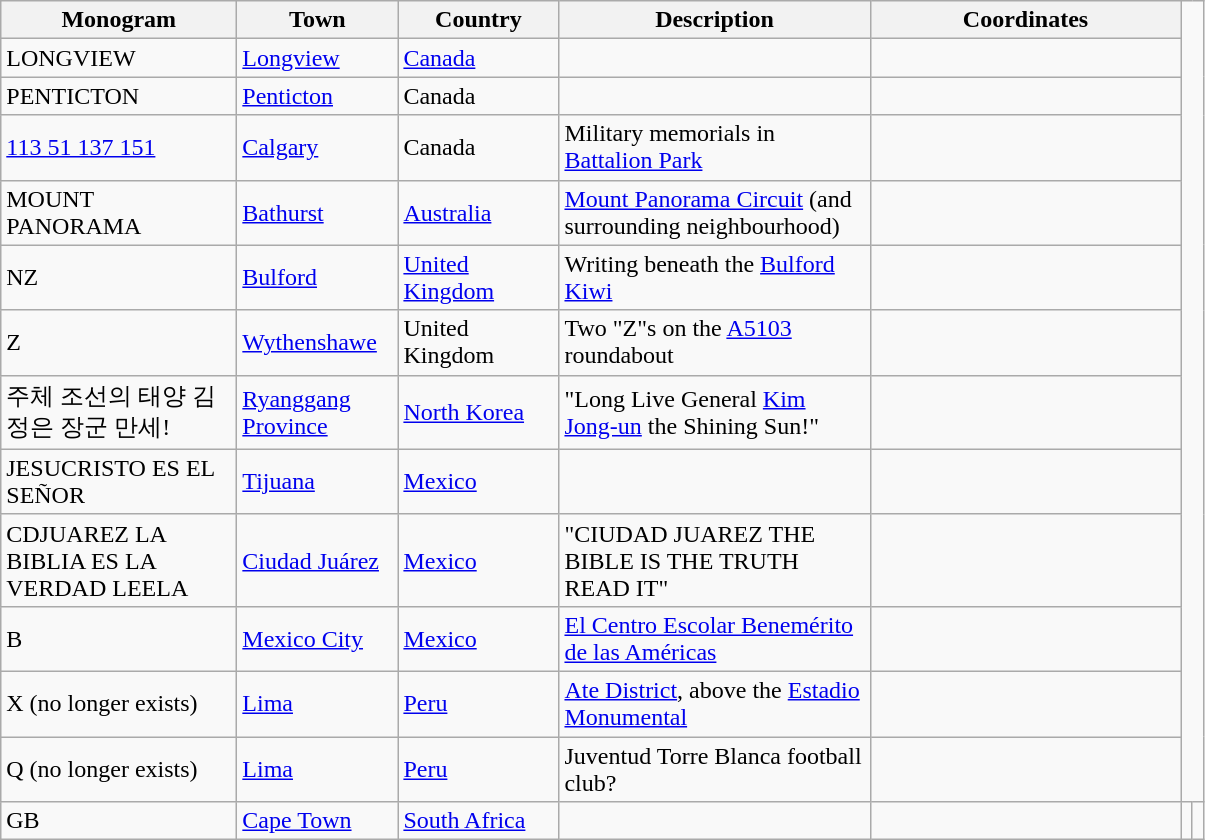<table class="wikitable sortable" style="border:1px solid #aaa; border-collapse:collapse">
<tr>
<th scope="col" width="150">Monogram</th>
<th scope="col" width="100">Town</th>
<th scope="col" width="100">Country</th>
<th scope="col" width="200">Description</th>
<th scope="col" width="200">Coordinates</th>
</tr>
<tr>
<td>LONGVIEW</td>
<td><a href='#'>Longview</a></td>
<td><a href='#'>Canada</a></td>
<td></td>
<td></td>
</tr>
<tr>
<td>PENTICTON</td>
<td><a href='#'>Penticton</a></td>
<td>Canada</td>
<td></td>
<td></td>
</tr>
<tr>
<td><a href='#'>113 51 137 151</a></td>
<td><a href='#'>Calgary</a></td>
<td>Canada</td>
<td>Military memorials in <a href='#'>Battalion Park</a></td>
<td></td>
</tr>
<tr>
<td>MOUNT PANORAMA</td>
<td><a href='#'>Bathurst</a></td>
<td><a href='#'>Australia</a></td>
<td><a href='#'>Mount Panorama Circuit</a> (and surrounding neighbourhood)</td>
<td></td>
</tr>
<tr>
<td>NZ</td>
<td><a href='#'>Bulford</a></td>
<td><a href='#'>United Kingdom</a></td>
<td>Writing beneath the <a href='#'>Bulford Kiwi</a></td>
<td></td>
</tr>
<tr>
<td>Z</td>
<td><a href='#'>Wythenshawe</a></td>
<td>United Kingdom</td>
<td>Two "Z"s on the <a href='#'>A5103</a> roundabout</td>
<td></td>
</tr>
<tr>
<td>주체 조선의 태양 김정은 장군 만세!</td>
<td><a href='#'>Ryanggang Province</a></td>
<td><a href='#'>North Korea</a></td>
<td>"Long Live General <a href='#'>Kim Jong-un</a> the Shining Sun!"</td>
<td></td>
</tr>
<tr>
<td>JESUCRISTO ES EL SEÑOR</td>
<td><a href='#'>Tijuana</a></td>
<td><a href='#'>Mexico</a></td>
<td></td>
<td></td>
</tr>
<tr>
<td>CDJUAREZ LA BIBLIA ES LA VERDAD LEELA</td>
<td><a href='#'>Ciudad Juárez</a></td>
<td><a href='#'>Mexico</a></td>
<td>"CIUDAD JUAREZ THE BIBLE IS THE TRUTH READ IT"</td>
<td></td>
</tr>
<tr>
<td>B</td>
<td><a href='#'>Mexico City</a></td>
<td><a href='#'>Mexico</a></td>
<td><a href='#'>El Centro Escolar Benemérito de las Américas</a></td>
<td></td>
</tr>
<tr>
<td>X (no longer exists)</td>
<td><a href='#'>Lima</a></td>
<td><a href='#'>Peru</a></td>
<td><a href='#'>Ate District</a>, above the <a href='#'>Estadio Monumental</a></td>
<td></td>
</tr>
<tr>
<td>Q (no longer exists)</td>
<td><a href='#'>Lima</a></td>
<td><a href='#'>Peru</a></td>
<td>Juventud Torre Blanca football club?</td>
<td></td>
</tr>
<tr>
<td>GB</td>
<td><a href='#'>Cape Town</a></td>
<td><a href='#'>South Africa</a></td>
<td></td>
<td></td>
<td></td>
<td></td>
</tr>
</table>
